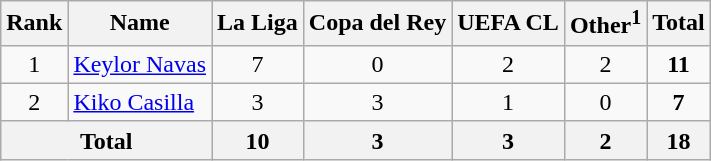<table class="wikitable" style="text-align: center;">
<tr>
<th>Rank</th>
<th>Name</th>
<th>La Liga</th>
<th>Copa del Rey</th>
<th>UEFA CL</th>
<th>Other<sup>1</sup></th>
<th>Total</th>
</tr>
<tr>
<td>1</td>
<td align=left> <a href='#'>Keylor Navas</a></td>
<td>7</td>
<td>0</td>
<td>2</td>
<td>2</td>
<td><strong>11</strong></td>
</tr>
<tr>
<td>2</td>
<td align=left> <a href='#'>Kiko Casilla</a></td>
<td>3</td>
<td>3</td>
<td>1</td>
<td>0</td>
<td><strong>7</strong></td>
</tr>
<tr>
<th colspan=2>Total</th>
<th>10</th>
<th>3</th>
<th>3</th>
<th>2</th>
<th>18</th>
</tr>
</table>
